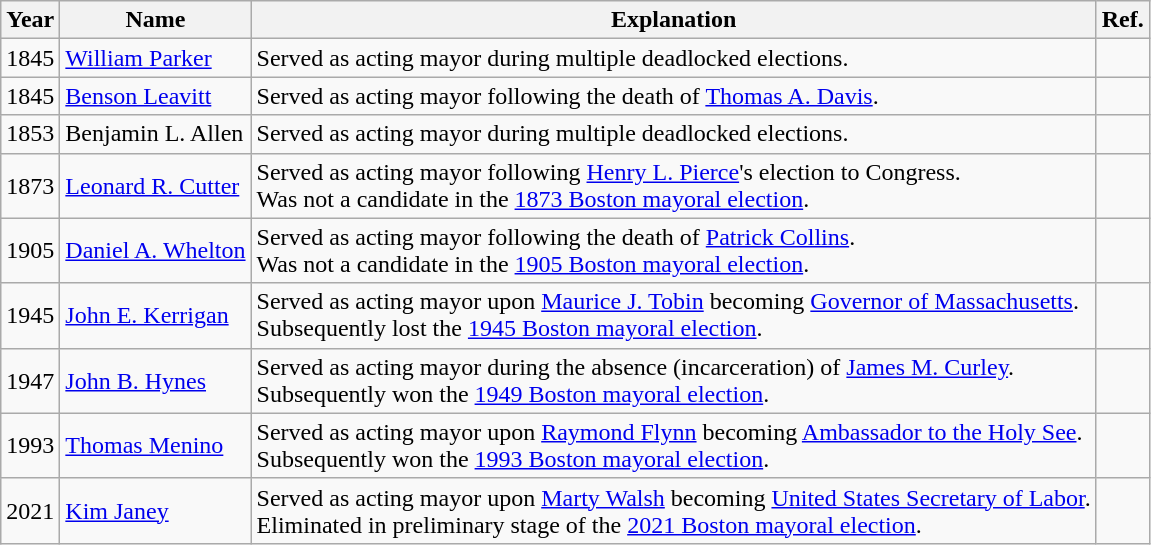<table class="wikitable">
<tr>
<th>Year</th>
<th>Name</th>
<th>Explanation</th>
<th>Ref.</th>
</tr>
<tr>
<td>1845</td>
<td><a href='#'>William Parker</a></td>
<td>Served as acting mayor during multiple deadlocked elections.</td>
<td></td>
</tr>
<tr>
<td>1845</td>
<td><a href='#'>Benson Leavitt</a></td>
<td>Served as acting mayor following the death of <a href='#'>Thomas A. Davis</a>.</td>
<td></td>
</tr>
<tr>
<td>1853</td>
<td>Benjamin L. Allen</td>
<td>Served as acting mayor during multiple deadlocked elections.</td>
<td></td>
</tr>
<tr>
<td>1873</td>
<td><a href='#'>Leonard R. Cutter</a></td>
<td>Served as acting mayor following <a href='#'>Henry L. Pierce</a>'s election to Congress.<br>Was not a candidate in the <a href='#'>1873 Boston mayoral election</a>.</td>
<td></td>
</tr>
<tr>
<td>1905</td>
<td><a href='#'>Daniel A. Whelton</a></td>
<td>Served as acting mayor following the death of <a href='#'>Patrick Collins</a>.<br>Was not a candidate in the <a href='#'>1905 Boston mayoral election</a>.</td>
<td></td>
</tr>
<tr>
<td>1945</td>
<td><a href='#'>John E. Kerrigan</a></td>
<td>Served as acting mayor upon <a href='#'>Maurice J. Tobin</a> becoming <a href='#'>Governor of Massachusetts</a>.<br>Subsequently lost the <a href='#'>1945 Boston mayoral election</a>.</td>
<td></td>
</tr>
<tr>
<td>1947</td>
<td><a href='#'>John B. Hynes</a></td>
<td>Served as acting mayor during the absence (incarceration) of <a href='#'>James M. Curley</a>.<br>Subsequently won the <a href='#'>1949 Boston mayoral election</a>.</td>
<td></td>
</tr>
<tr>
<td>1993</td>
<td><a href='#'>Thomas Menino</a></td>
<td>Served as acting mayor upon <a href='#'>Raymond Flynn</a> becoming <a href='#'>Ambassador to the Holy See</a>.<br>Subsequently won the <a href='#'>1993 Boston mayoral election</a>.</td>
<td></td>
</tr>
<tr>
<td>2021</td>
<td><a href='#'>Kim Janey</a></td>
<td>Served as acting mayor upon <a href='#'>Marty Walsh</a> becoming <a href='#'>United States Secretary of Labor</a>.<br>Eliminated in preliminary stage of the <a href='#'>2021 Boston mayoral election</a>.</td>
<td></td>
</tr>
</table>
